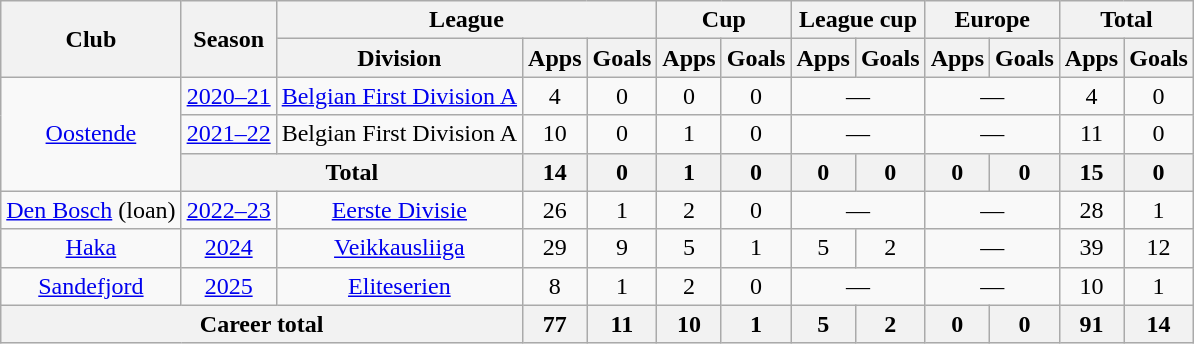<table class="wikitable" style="text-align:center">
<tr>
<th rowspan="2">Club</th>
<th rowspan="2">Season</th>
<th colspan="3">League</th>
<th colspan="2">Cup</th>
<th colspan="2">League cup</th>
<th colspan="2">Europe</th>
<th colspan="2">Total</th>
</tr>
<tr>
<th>Division</th>
<th>Apps</th>
<th>Goals</th>
<th>Apps</th>
<th>Goals</th>
<th>Apps</th>
<th>Goals</th>
<th>Apps</th>
<th>Goals</th>
<th>Apps</th>
<th>Goals</th>
</tr>
<tr>
<td rowspan="3"><a href='#'>Oostende</a></td>
<td><a href='#'>2020–21</a></td>
<td><a href='#'>Belgian First Division A</a></td>
<td>4</td>
<td>0</td>
<td>0</td>
<td>0</td>
<td colspan="2">—</td>
<td colspan="2">—</td>
<td>4</td>
<td>0</td>
</tr>
<tr>
<td><a href='#'>2021–22</a></td>
<td>Belgian First Division A</td>
<td>10</td>
<td>0</td>
<td>1</td>
<td>0</td>
<td colspan="2">—</td>
<td colspan="2">—</td>
<td>11</td>
<td>0</td>
</tr>
<tr>
<th colspan="2">Total</th>
<th>14</th>
<th>0</th>
<th>1</th>
<th>0</th>
<th>0</th>
<th>0</th>
<th>0</th>
<th>0</th>
<th>15</th>
<th>0</th>
</tr>
<tr>
<td><a href='#'>Den Bosch</a> (loan)</td>
<td><a href='#'>2022–23</a></td>
<td><a href='#'>Eerste Divisie</a></td>
<td>26</td>
<td>1</td>
<td>2</td>
<td>0</td>
<td colspan="2">—</td>
<td colspan="2">—</td>
<td>28</td>
<td>1</td>
</tr>
<tr>
<td><a href='#'>Haka</a></td>
<td><a href='#'>2024</a></td>
<td><a href='#'>Veikkausliiga</a></td>
<td>29</td>
<td>9</td>
<td>5</td>
<td>1</td>
<td>5</td>
<td>2</td>
<td colspan="2">—</td>
<td>39</td>
<td>12</td>
</tr>
<tr>
<td><a href='#'>Sandefjord</a></td>
<td><a href='#'>2025</a></td>
<td><a href='#'>Eliteserien</a></td>
<td>8</td>
<td>1</td>
<td>2</td>
<td>0</td>
<td colspan="2">—</td>
<td colspan="2">—</td>
<td>10</td>
<td>1</td>
</tr>
<tr>
<th colspan="3">Career total</th>
<th>77</th>
<th>11</th>
<th>10</th>
<th>1</th>
<th>5</th>
<th>2</th>
<th>0</th>
<th>0</th>
<th>91</th>
<th>14</th>
</tr>
</table>
